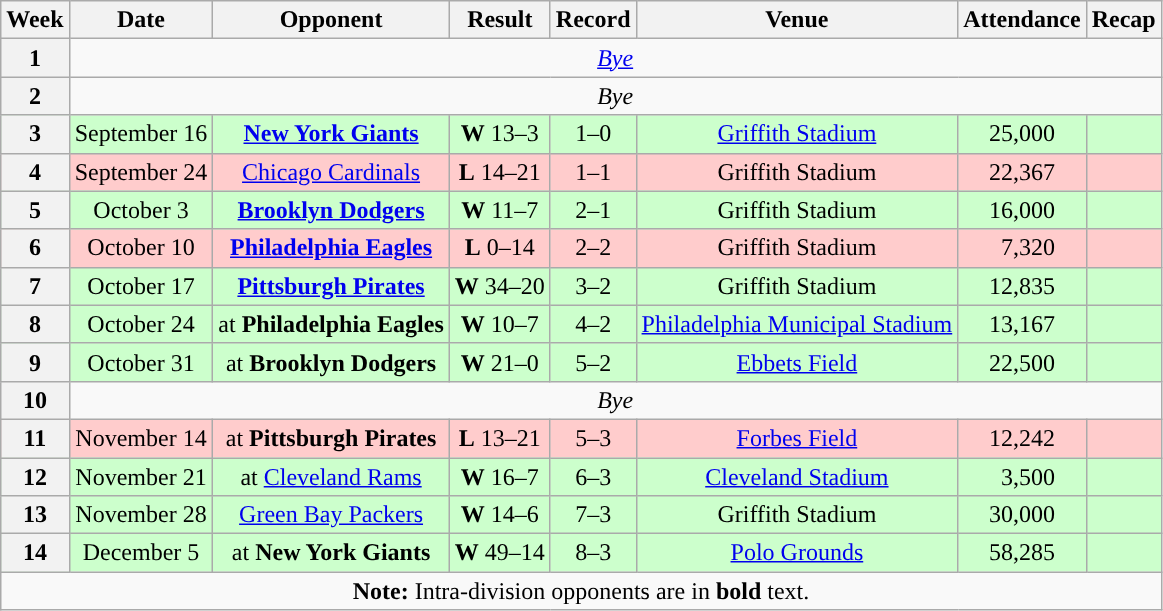<table class="wikitable" style="text-align:center">
<tr>
<th>Week</th>
<th>Date</th>
<th>Opponent</th>
<th>Result</th>
<th>Record</th>
<th>Venue</th>
<th>Attendance</th>
<th>Recap</th>
</tr>
<tr>
<th>1</th>
<td colspan="7"><em><a href='#'>Bye</a></em></td>
</tr>
<tr>
<th>2</th>
<td colspan="7"><em>Bye</em></td>
</tr>
<tr style="background:#cfc">
<th>3</th>
<td>September 16</td>
<td><strong><a href='#'>New York Giants</a></strong></td>
<td><strong>W</strong> 13–3</td>
<td>1–0</td>
<td><a href='#'>Griffith Stadium</a></td>
<td>25,000</td>
<td></td>
</tr>
<tr style="background:#fcc">
<th>4</th>
<td>September 24</td>
<td><a href='#'>Chicago Cardinals</a></td>
<td><strong>L</strong> 14–21</td>
<td>1–1</td>
<td>Griffith Stadium</td>
<td>22,367</td>
<td></td>
</tr>
<tr style="background:#cfc">
<th>5</th>
<td>October 3</td>
<td><strong><a href='#'>Brooklyn Dodgers</a></strong></td>
<td><strong>W</strong> 11–7</td>
<td>2–1</td>
<td>Griffith Stadium</td>
<td>16,000</td>
<td></td>
</tr>
<tr style="background:#fcc">
<th>6</th>
<td>October 10</td>
<td><strong><a href='#'>Philadelphia Eagles</a></strong></td>
<td><strong>L</strong> 0–14</td>
<td>2–2</td>
<td>Griffith Stadium</td>
<td>  7,320</td>
<td></td>
</tr>
<tr style="background:#cfc">
<th>7</th>
<td>October 17</td>
<td><strong><a href='#'>Pittsburgh Pirates</a></strong></td>
<td><strong>W</strong> 34–20</td>
<td>3–2</td>
<td>Griffith Stadium</td>
<td>12,835</td>
<td></td>
</tr>
<tr style="background:#cfc">
<th>8</th>
<td>October 24</td>
<td>at <strong>Philadelphia Eagles</strong></td>
<td><strong>W</strong> 10–7</td>
<td>4–2</td>
<td><a href='#'>Philadelphia Municipal Stadium</a></td>
<td>13,167</td>
<td></td>
</tr>
<tr style="background:#cfc">
<th>9</th>
<td>October 31</td>
<td>at <strong>Brooklyn Dodgers</strong></td>
<td><strong>W</strong> 21–0</td>
<td>5–2</td>
<td><a href='#'>Ebbets Field</a></td>
<td>22,500</td>
<td></td>
</tr>
<tr>
<th>10</th>
<td colspan="7"><em>Bye</em></td>
</tr>
<tr style="background:#fcc">
<th>11</th>
<td>November 14</td>
<td>at <strong>Pittsburgh Pirates</strong></td>
<td><strong>L</strong> 13–21</td>
<td>5–3</td>
<td><a href='#'>Forbes Field</a></td>
<td>12,242</td>
<td></td>
</tr>
<tr style="background:#cfc">
<th>12</th>
<td>November 21</td>
<td>at <a href='#'>Cleveland Rams</a></td>
<td><strong>W</strong> 16–7</td>
<td>6–3</td>
<td><a href='#'>Cleveland Stadium</a></td>
<td>  3,500</td>
<td></td>
</tr>
<tr style="background:#cfc">
<th>13</th>
<td>November 28</td>
<td><a href='#'>Green Bay Packers</a></td>
<td><strong>W</strong> 14–6</td>
<td>7–3</td>
<td>Griffith Stadium</td>
<td>30,000</td>
<td></td>
</tr>
<tr style="background:#cfc">
<th>14</th>
<td>December 5</td>
<td>at <strong>New York Giants</strong></td>
<td><strong>W</strong> 49–14</td>
<td>8–3</td>
<td><a href='#'>Polo Grounds</a></td>
<td>58,285</td>
<td></td>
</tr>
<tr>
<td colspan="8"><strong>Note:</strong> Intra-division opponents are in <strong>bold</strong> text.</td>
</tr>
</table>
